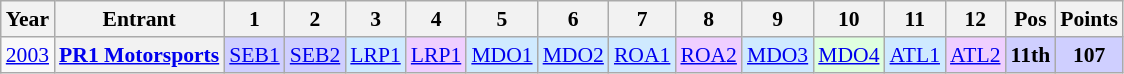<table class="wikitable" style="text-align:center; font-size:90%">
<tr>
<th>Year</th>
<th>Entrant</th>
<th>1</th>
<th>2</th>
<th>3</th>
<th>4</th>
<th>5</th>
<th>6</th>
<th>7</th>
<th>8</th>
<th>9</th>
<th>10</th>
<th>11</th>
<th>12</th>
<th>Pos</th>
<th>Points</th>
</tr>
<tr>
<td><a href='#'>2003</a></td>
<th><a href='#'>PR1 Motorsports</a></th>
<td style="background-color:#CFCFFF"><a href='#'>SEB1</a><br></td>
<td style="background-color:#CFCFFF"><a href='#'>SEB2</a><br></td>
<td style="background-color:#CFEAFF"><a href='#'>LRP1</a><br></td>
<td style="background-color:#EFCFFF"><a href='#'>LRP1</a><br></td>
<td style="background-color:#CFEAFF"><a href='#'>MDO1</a><br></td>
<td style="background-color:#CFEAFF"><a href='#'>MDO2</a><br></td>
<td style="background-color:#CFEAFF"><a href='#'>ROA1</a><br></td>
<td style="background-color:#EFCFFF"><a href='#'>ROA2</a><br></td>
<td style="background-color:#CFEAFF"><a href='#'>MDO3</a><br></td>
<td style="background-color:#DFFFDF"><a href='#'>MDO4</a><br></td>
<td style="background-color:#CFEAFF"><a href='#'>ATL1</a><br></td>
<td style="background-color:#EFCFFF"><a href='#'>ATL2</a><br></td>
<td style="background-color:#CFCFFF"><strong>11th</strong></td>
<td style="background-color:#CFCFFF"><strong>107</strong></td>
</tr>
</table>
